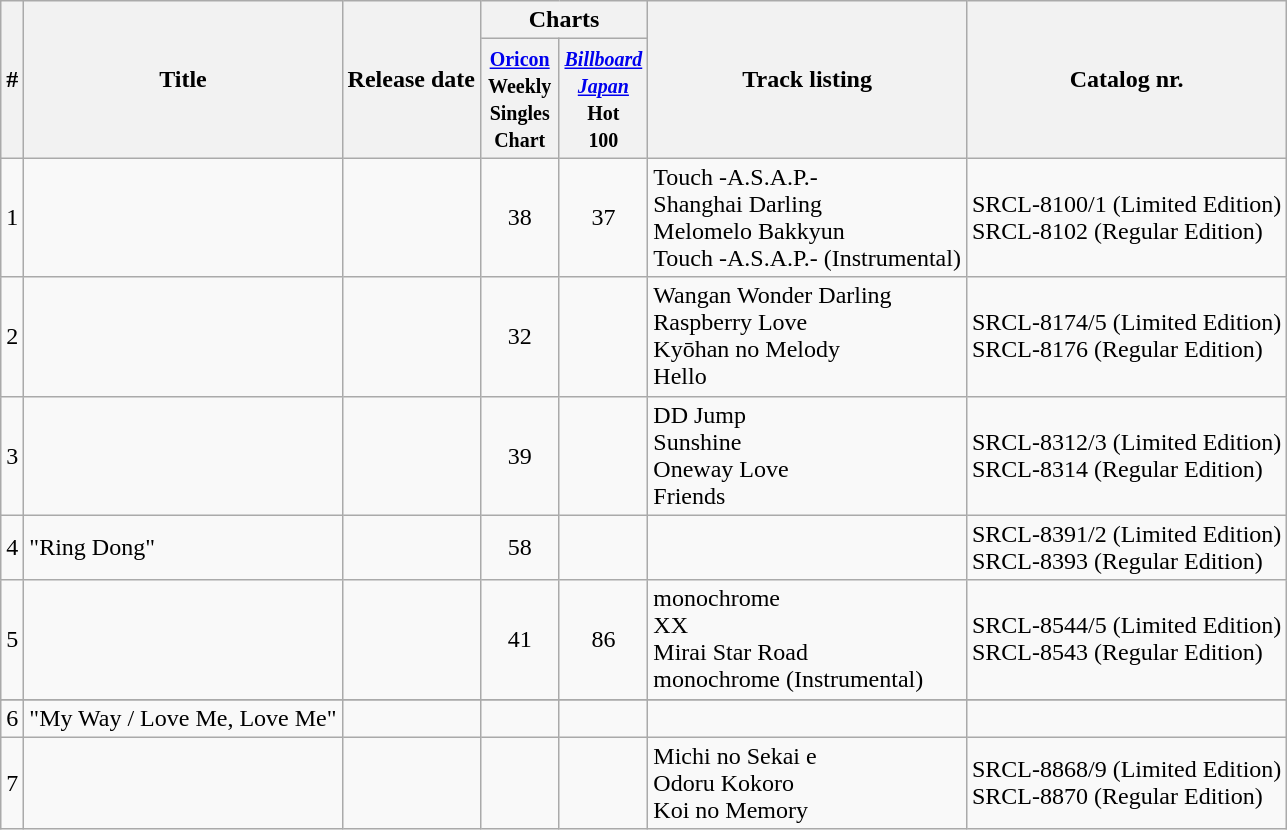<table class="wikitable" style="text-align:left; font-size:;">
<tr>
<th rowspan="2">#</th>
<th rowspan="2">Title</th>
<th rowspan="2">Release date</th>
<th colspan="2">Charts</th>
<th rowspan="2">Track listing</th>
<th rowspan="2">Catalog nr.</th>
</tr>
<tr>
<th><small><a href='#'>Oricon</a><br>Weekly<br>Singles<br>Chart</small></th>
<th><small><em><a href='#'>Billboard<br>Japan</a></em><br>Hot<br>100</small></th>
</tr>
<tr>
<td align="center">1</td>
<td></td>
<td align="right"></td>
<td align="center" width="45">38</td>
<td align="center" width="45">37</td>
<td>Touch -A.S.A.P.-<br>Shanghai Darling<br>Melomelo Bakkyun<br>Touch -A.S.A.P.- (Instrumental)</td>
<td>SRCL-8100/1 (Limited Edition)<br>SRCL-8102 (Regular Edition)</td>
</tr>
<tr>
<td align="center">2</td>
<td></td>
<td align="right"></td>
<td align="center" width="45">32</td>
<td align="center" width="45"></td>
<td>Wangan Wonder Darling<br>Raspberry Love<br>Kyōhan no Melody<br>Hello</td>
<td>SRCL-8174/5 (Limited Edition)<br>SRCL-8176 (Regular Edition)</td>
</tr>
<tr>
<td align="center">3</td>
<td></td>
<td align="right"></td>
<td align="center" width="45">39</td>
<td align="center" width="45"></td>
<td>DD Jump<br>Sunshine<br>Oneway Love<br>Friends</td>
<td>SRCL-8312/3 (Limited Edition)<br>SRCL-8314 (Regular Edition)</td>
</tr>
<tr>
<td align="center">4</td>
<td>"Ring Dong"</td>
<td align="right"></td>
<td align="center" width="45">58</td>
<td align="center" width="45"></td>
<td></td>
<td>SRCL-8391/2 (Limited Edition)<br>SRCL-8393 (Regular Edition)</td>
</tr>
<tr>
<td align="center">5</td>
<td></td>
<td align="right"></td>
<td align="center">41</td>
<td align="center">86</td>
<td>monochrome<br>XX<br>Mirai Star Road<br>monochrome (Instrumental)</td>
<td>SRCL-8544/5 (Limited Edition)<br>SRCL-8543 (Regular Edition)</td>
</tr>
<tr>
</tr>
<tr>
<td align="center">6</td>
<td>"My Way / Love Me, Love Me"</td>
<td align="right"></td>
<td align="center"></td>
<td align="center"></td>
<td></td>
<td></td>
</tr>
<tr>
<td align="center">7</td>
<td></td>
<td align="right"></td>
<td></td>
<td></td>
<td>Michi no Sekai e<br>Odoru Kokoro<br>Koi no Memory</td>
<td>SRCL-8868/9 (Limited Edition)<br>SRCL-8870 (Regular Edition)</td>
</tr>
</table>
